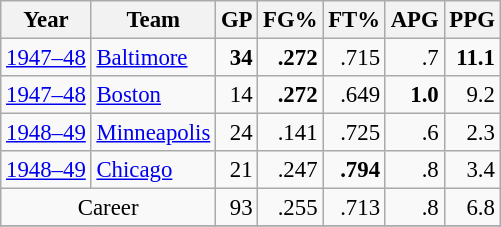<table class="wikitable sortable" style="font-size:95%; text-align:right;">
<tr>
<th>Year</th>
<th>Team</th>
<th>GP</th>
<th>FG%</th>
<th>FT%</th>
<th>APG</th>
<th>PPG</th>
</tr>
<tr>
<td style="text-align:left;"><a href='#'>1947–48</a></td>
<td style="text-align:left;"><a href='#'>Baltimore</a></td>
<td><strong>34</strong></td>
<td><strong>.272</strong></td>
<td>.715</td>
<td>.7</td>
<td><strong>11.1</strong></td>
</tr>
<tr>
<td style="text-align:left;"><a href='#'>1947–48</a></td>
<td style="text-align:left;"><a href='#'>Boston</a></td>
<td>14</td>
<td><strong>.272</strong></td>
<td>.649</td>
<td><strong>1.0</strong></td>
<td>9.2</td>
</tr>
<tr>
<td style="text-align:left;"><a href='#'>1948–49</a></td>
<td style="text-align:left;"><a href='#'>Minneapolis</a></td>
<td>24</td>
<td>.141</td>
<td>.725</td>
<td>.6</td>
<td>2.3</td>
</tr>
<tr>
<td style="text-align:left;"><a href='#'>1948–49</a></td>
<td style="text-align:left;"><a href='#'>Chicago</a></td>
<td>21</td>
<td>.247</td>
<td><strong>.794</strong></td>
<td>.8</td>
<td>3.4</td>
</tr>
<tr>
<td style="text-align:center;" colspan="2">Career</td>
<td>93</td>
<td>.255</td>
<td>.713</td>
<td>.8</td>
<td>6.8</td>
</tr>
<tr>
</tr>
</table>
